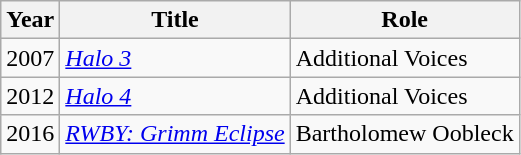<table class="wikitable sortable">
<tr>
<th>Year</th>
<th>Title</th>
<th>Role</th>
</tr>
<tr>
<td>2007</td>
<td><em><a href='#'>Halo 3</a></em></td>
<td>Additional Voices</td>
</tr>
<tr>
<td>2012</td>
<td><em><a href='#'>Halo 4</a></em></td>
<td>Additional Voices</td>
</tr>
<tr>
<td>2016</td>
<td><em><a href='#'>RWBY: Grimm Eclipse</a></em></td>
<td>Bartholomew Oobleck</td>
</tr>
</table>
